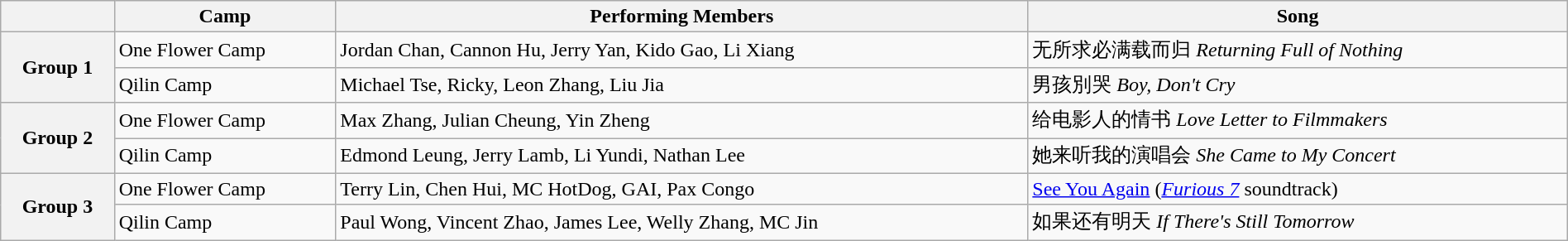<table class="wikitable" style="text-align:left; width:100%;">
<tr>
<th></th>
<th>Camp</th>
<th>Performing Members</th>
<th>Song</th>
</tr>
<tr>
<th rowspan="2" style="text-align:center" ;>Group 1</th>
<td>One Flower Camp</td>
<td>Jordan Chan, Cannon Hu, Jerry Yan, Kido Gao, Li Xiang</td>
<td>无所求必满载而归 <em>Returning Full of Nothing</em></td>
</tr>
<tr>
<td>Qilin Camp</td>
<td>Michael Tse, Ricky, Leon Zhang, Liu Jia</td>
<td>男孩別哭 <em>Boy, Don't Cry</em></td>
</tr>
<tr>
<th rowspan="2" style="text-align:center" ;>Group 2</th>
<td>One Flower Camp</td>
<td>Max Zhang, Julian Cheung, Yin Zheng</td>
<td>给电影人的情书 <em>Love Letter to Filmmakers</em></td>
</tr>
<tr>
<td>Qilin Camp</td>
<td>Edmond Leung, Jerry Lamb, Li Yundi, Nathan Lee</td>
<td>她来听我的演唱会 <em>She Came to My Concert</em></td>
</tr>
<tr>
<th rowspan="2" style="text-align:center" ;>Group 3</th>
<td>One Flower Camp</td>
<td>Terry Lin, Chen Hui, MC HotDog, GAI, Pax Congo</td>
<td><a href='#'>See You Again</a> (<em><a href='#'>Furious 7</a></em> soundtrack)</td>
</tr>
<tr>
<td>Qilin Camp</td>
<td>Paul Wong, Vincent Zhao, James Lee, Welly Zhang, MC Jin</td>
<td>如果还有明天 <em>If There's Still Tomorrow</em></td>
</tr>
</table>
